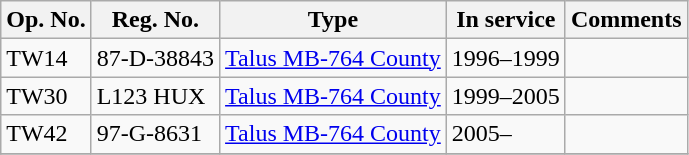<table class="wikitable">
<tr>
<th>Op. No.</th>
<th>Reg. No.</th>
<th>Type</th>
<th>In service</th>
<th>Comments</th>
</tr>
<tr>
<td>TW14</td>
<td>87-D-38843</td>
<td><a href='#'>Talus MB-764 County</a></td>
<td>1996–1999</td>
<td></td>
</tr>
<tr>
<td>TW30</td>
<td>L123 HUX</td>
<td><a href='#'>Talus MB-764 County</a></td>
<td>1999–2005</td>
<td></td>
</tr>
<tr>
<td>TW42</td>
<td>97-G-8631</td>
<td><a href='#'>Talus MB-764 County</a></td>
<td>2005–</td>
<td></td>
</tr>
<tr>
</tr>
</table>
